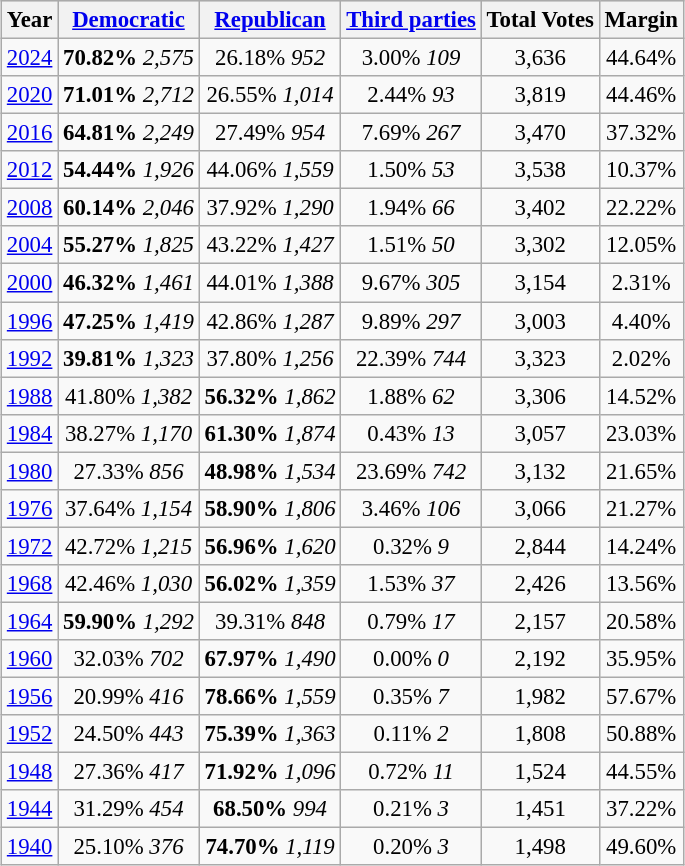<table class="wikitable mw-collapsible" style="float:center; margin:1em; font-size:95%;">
<tr style="background:lightgrey;">
<th>Year</th>
<th><a href='#'>Democratic</a></th>
<th><a href='#'>Republican</a></th>
<th><a href='#'>Third parties</a></th>
<th>Total Votes</th>
<th>Margin</th>
</tr>
<tr>
<td align="center" ><a href='#'>2024</a></td>
<td align="center" ><strong>70.82%</strong> <em>2,575</em></td>
<td align="center" >26.18% <em>952</em></td>
<td align="center" >3.00% <em>109</em></td>
<td align="center" >3,636</td>
<td align="center" >44.64%</td>
</tr>
<tr>
<td align="center" ><a href='#'>2020</a></td>
<td align="center" ><strong>71.01%</strong> <em>2,712</em></td>
<td align="center" >26.55% <em>1,014</em></td>
<td align="center" >2.44% <em>93</em></td>
<td align="center" >3,819</td>
<td align="center" >44.46%</td>
</tr>
<tr>
<td align="center" ><a href='#'>2016</a></td>
<td align="center" ><strong>64.81%</strong> <em>2,249</em></td>
<td align="center" >27.49% <em>954</em></td>
<td align="center" >7.69% <em>267</em></td>
<td align="center" >3,470</td>
<td align="center" >37.32%</td>
</tr>
<tr>
<td align="center" ><a href='#'>2012</a></td>
<td align="center" ><strong>54.44%</strong> <em>1,926</em></td>
<td align="center" >44.06% <em>1,559</em></td>
<td align="center" >1.50% <em>53</em></td>
<td align="center" >3,538</td>
<td align="center" >10.37%</td>
</tr>
<tr>
<td align="center" ><a href='#'>2008</a></td>
<td align="center" ><strong>60.14%</strong> <em>2,046</em></td>
<td align="center" >37.92% <em>1,290</em></td>
<td align="center" >1.94% <em>66</em></td>
<td align="center" >3,402</td>
<td align="center" >22.22%</td>
</tr>
<tr>
<td align="center" ><a href='#'>2004</a></td>
<td align="center" ><strong>55.27%</strong> <em>1,825</em></td>
<td align="center" >43.22% <em>1,427</em></td>
<td align="center" >1.51% <em>50</em></td>
<td align="center" >3,302</td>
<td align="center" >12.05%</td>
</tr>
<tr>
<td align="center" ><a href='#'>2000</a></td>
<td align="center" ><strong>46.32%</strong> <em>1,461</em></td>
<td align="center" >44.01% <em>1,388</em></td>
<td align="center" >9.67% <em>305</em></td>
<td align="center" >3,154</td>
<td align="center" >2.31%</td>
</tr>
<tr>
<td align="center" ><a href='#'>1996</a></td>
<td align="center" ><strong>47.25%</strong> <em>1,419</em></td>
<td align="center" >42.86% <em>1,287</em></td>
<td align="center" >9.89% <em>297</em></td>
<td align="center" >3,003</td>
<td align="center" >4.40%</td>
</tr>
<tr>
<td align="center" ><a href='#'>1992</a></td>
<td align="center" ><strong>39.81%</strong> <em>1,323</em></td>
<td align="center" >37.80% <em>1,256</em></td>
<td align="center" >22.39% <em>744</em></td>
<td align="center" >3,323</td>
<td align="center" >2.02%</td>
</tr>
<tr>
<td align="center" ><a href='#'>1988</a></td>
<td align="center" >41.80% <em>1,382</em></td>
<td align="center" ><strong>56.32%</strong> <em>1,862</em></td>
<td align="center" >1.88% <em>62</em></td>
<td align="center" >3,306</td>
<td align="center" >14.52%</td>
</tr>
<tr>
<td align="center" ><a href='#'>1984</a></td>
<td align="center" >38.27% <em>1,170</em></td>
<td align="center" ><strong>61.30%</strong> <em>1,874</em></td>
<td align="center" >0.43% <em>13</em></td>
<td align="center" >3,057</td>
<td align="center" >23.03%</td>
</tr>
<tr>
<td align="center" ><a href='#'>1980</a></td>
<td align="center" >27.33% <em>856</em></td>
<td align="center" ><strong>48.98%</strong> <em>1,534</em></td>
<td align="center" >23.69% <em>742</em></td>
<td align="center" >3,132</td>
<td align="center" >21.65%</td>
</tr>
<tr>
<td align="center" ><a href='#'>1976</a></td>
<td align="center" >37.64% <em>1,154</em></td>
<td align="center" ><strong>58.90%</strong> <em>1,806</em></td>
<td align="center" >3.46% <em>106</em></td>
<td align="center" >3,066</td>
<td align="center" >21.27%</td>
</tr>
<tr>
<td align="center" ><a href='#'>1972</a></td>
<td align="center" >42.72% <em>1,215</em></td>
<td align="center" ><strong>56.96%</strong> <em>1,620</em></td>
<td align="center" >0.32% <em>9</em></td>
<td align="center" >2,844</td>
<td align="center" >14.24%</td>
</tr>
<tr>
<td align="center" ><a href='#'>1968</a></td>
<td align="center" >42.46% <em>1,030</em></td>
<td align="center" ><strong>56.02%</strong> <em>1,359</em></td>
<td align="center" >1.53% <em>37</em></td>
<td align="center" >2,426</td>
<td align="center" >13.56%</td>
</tr>
<tr>
<td align="center" ><a href='#'>1964</a></td>
<td align="center" ><strong>59.90%</strong> <em>1,292</em></td>
<td align="center" >39.31% <em>848</em></td>
<td align="center" >0.79% <em>17</em></td>
<td align="center" >2,157</td>
<td align="center" >20.58%</td>
</tr>
<tr>
<td align="center" ><a href='#'>1960</a></td>
<td align="center" >32.03% <em>702</em></td>
<td align="center" ><strong>67.97%</strong> <em>1,490</em></td>
<td align="center" >0.00% <em>0</em></td>
<td align="center" >2,192</td>
<td align="center" >35.95%</td>
</tr>
<tr>
<td align="center" ><a href='#'>1956</a></td>
<td align="center" >20.99% <em>416</em></td>
<td align="center" ><strong>78.66%</strong> <em>1,559</em></td>
<td align="center" >0.35% <em>7</em></td>
<td align="center" >1,982</td>
<td align="center" >57.67%</td>
</tr>
<tr>
<td align="center" ><a href='#'>1952</a></td>
<td align="center" >24.50% <em>443</em></td>
<td align="center" ><strong>75.39%</strong> <em>1,363</em></td>
<td align="center" >0.11% <em>2</em></td>
<td align="center" >1,808</td>
<td align="center" >50.88%</td>
</tr>
<tr>
<td align="center" ><a href='#'>1948</a></td>
<td align="center" >27.36% <em>417</em></td>
<td align="center" ><strong>71.92%</strong> <em>1,096</em></td>
<td align="center" >0.72% <em>11</em></td>
<td align="center" >1,524</td>
<td align="center" >44.55%</td>
</tr>
<tr>
<td align="center" ><a href='#'>1944</a></td>
<td align="center" >31.29% <em>454</em></td>
<td align="center" ><strong>68.50%</strong> <em>994</em></td>
<td align="center" >0.21% <em>3</em></td>
<td align="center" >1,451</td>
<td align="center" >37.22%</td>
</tr>
<tr>
<td align="center" ><a href='#'>1940</a></td>
<td align="center" >25.10% <em>376</em></td>
<td align="center" ><strong>74.70%</strong> <em>1,119</em></td>
<td align="center" >0.20% <em>3</em></td>
<td align="center" >1,498</td>
<td align="center" >49.60%</td>
</tr>
</table>
